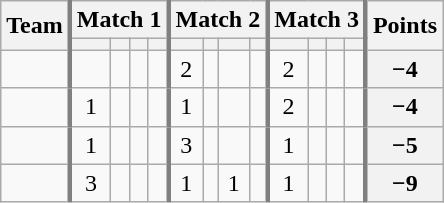<table class="wikitable sortable" style="text-align:center;">
<tr>
<th rowspan=2>Team</th>
<th colspan=4 style="border-left:3px solid gray">Match 1</th>
<th colspan=4 style="border-left:3px solid gray">Match 2</th>
<th colspan=4 style="border-left:3px solid gray">Match 3</th>
<th rowspan=2 style="border-left:3px solid gray">Points</th>
</tr>
<tr>
<th style="border-left:3px solid gray"></th>
<th></th>
<th></th>
<th></th>
<th style="border-left:3px solid gray"></th>
<th></th>
<th></th>
<th></th>
<th style="border-left:3px solid gray"></th>
<th></th>
<th></th>
<th></th>
</tr>
<tr>
<td align=left></td>
<td style="border-left:3px solid gray"></td>
<td></td>
<td></td>
<td></td>
<td style="border-left:3px solid gray">2</td>
<td></td>
<td></td>
<td></td>
<td style="border-left:3px solid gray">2</td>
<td></td>
<td></td>
<td></td>
<th style="border-left:3px solid gray">−4</th>
</tr>
<tr>
<td align=left></td>
<td style="border-left:3px solid gray">1</td>
<td></td>
<td></td>
<td></td>
<td style="border-left:3px solid gray">1</td>
<td></td>
<td></td>
<td></td>
<td style="border-left:3px solid gray">2</td>
<td></td>
<td></td>
<td></td>
<th style="border-left:3px solid gray">−4</th>
</tr>
<tr>
<td align=left></td>
<td style="border-left:3px solid gray">1</td>
<td></td>
<td></td>
<td></td>
<td style="border-left:3px solid gray">3</td>
<td></td>
<td></td>
<td></td>
<td style="border-left:3px solid gray">1</td>
<td></td>
<td></td>
<td></td>
<th style="border-left:3px solid gray">−5</th>
</tr>
<tr>
<td align=left></td>
<td style="border-left:3px solid gray">3</td>
<td></td>
<td></td>
<td></td>
<td style="border-left:3px solid gray">1</td>
<td></td>
<td>1</td>
<td></td>
<td style="border-left:3px solid gray">1</td>
<td></td>
<td></td>
<td></td>
<th style="border-left:3px solid gray">−9</th>
</tr>
</table>
